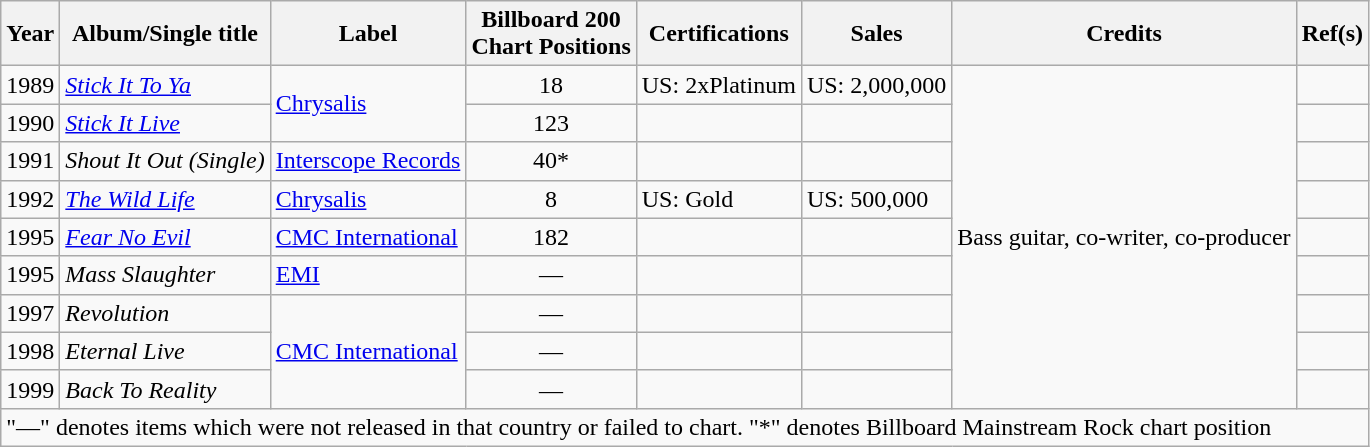<table class="wikitable sortable">
<tr>
<th>Year</th>
<th>Album/Single title</th>
<th>Label</th>
<th><strong>Billboard 200</strong><br>Chart Positions</th>
<th>Certifications</th>
<th>Sales</th>
<th>Credits</th>
<th>Ref(s)</th>
</tr>
<tr>
<td>1989</td>
<td><a href='#'><em>Stick It To Ya</em></a></td>
<td rowspan="2"><a href='#'>Chrysalis</a></td>
<td style="text-align: center;">18</td>
<td>US: 2xPlatinum</td>
<td>US: 2,000,000</td>
<td rowspan="9">Bass guitar, co-writer, co-producer</td>
<td></td>
</tr>
<tr>
<td>1990</td>
<td><em><a href='#'>Stick It Live</a></em></td>
<td style="text-align: center;">123</td>
<td></td>
<td></td>
<td></td>
</tr>
<tr>
<td>1991</td>
<td><em>Shout It Out</em> <em>(Single)</em></td>
<td><a href='#'>Interscope Records</a></td>
<td style="text-align: center;">40*</td>
<td></td>
<td></td>
<td></td>
</tr>
<tr>
<td>1992</td>
<td><a href='#'><em>The Wild Life</em></a></td>
<td><a href='#'>Chrysalis</a></td>
<td style="text-align: center;">8</td>
<td>US: Gold</td>
<td>US: 500,000</td>
<td></td>
</tr>
<tr>
<td>1995</td>
<td><a href='#'><em>Fear No Evil</em></a></td>
<td><a href='#'>CMC International</a></td>
<td style="text-align: center;">182</td>
<td></td>
<td></td>
<td></td>
</tr>
<tr>
<td>1995</td>
<td><em>Mass Slaughter</em></td>
<td><a href='#'>EMI</a></td>
<td style="text-align: center;">—</td>
<td></td>
<td></td>
<td></td>
</tr>
<tr>
<td>1997</td>
<td><em>Revolution</em></td>
<td rowspan="3"><a href='#'>CMC International</a></td>
<td style="text-align: center;">—</td>
<td></td>
<td></td>
<td></td>
</tr>
<tr>
<td>1998</td>
<td><em>Eternal Live</em></td>
<td style="text-align: center;">—</td>
<td></td>
<td></td>
<td></td>
</tr>
<tr>
<td>1999</td>
<td><em>Back To Reality</em></td>
<td style="text-align: center;">—</td>
<td></td>
<td></td>
<td></td>
</tr>
<tr>
<td colspan="8">"—" denotes items which were not released in that country or failed to chart. "*" denotes Billboard Mainstream Rock chart position</td>
</tr>
</table>
